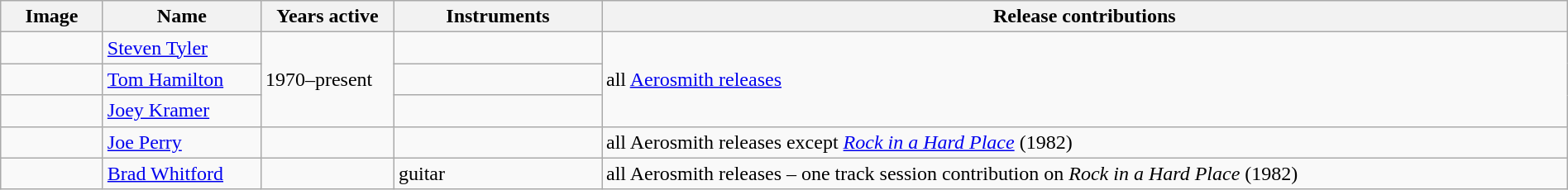<table class="wikitable" border="1" width=100%>
<tr>
<th width="75">Image</th>
<th width="120">Name</th>
<th width="100">Years active</th>
<th width="160">Instruments</th>
<th>Release contributions</th>
</tr>
<tr>
<td></td>
<td><a href='#'>Steven Tyler</a></td>
<td rowspan="3">1970–present</td>
<td></td>
<td rowspan="3">all <a href='#'>Aerosmith releases</a></td>
</tr>
<tr>
<td></td>
<td><a href='#'>Tom Hamilton</a></td>
<td></td>
</tr>
<tr>
<td></td>
<td><a href='#'>Joey Kramer</a></td>
<td></td>
</tr>
<tr>
<td></td>
<td><a href='#'>Joe Perry</a></td>
<td></td>
<td></td>
<td>all Aerosmith releases except <em><a href='#'>Rock in a Hard Place</a></em> (1982)</td>
</tr>
<tr>
<td></td>
<td><a href='#'>Brad Whitford</a></td>
<td></td>
<td>guitar</td>
<td>all Aerosmith releases – one track session contribution on <em>Rock in a Hard Place</em> (1982)</td>
</tr>
</table>
